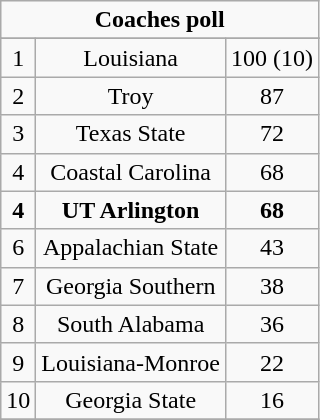<table class="wikitable">
<tr align="center">
<td align="center" Colspan="3"><strong>Coaches poll</strong></td>
</tr>
<tr align="center">
</tr>
<tr align="center">
<td>1</td>
<td>Louisiana</td>
<td>100 (10)</td>
</tr>
<tr align="center">
<td>2</td>
<td>Troy</td>
<td>87</td>
</tr>
<tr align="center">
<td>3</td>
<td>Texas State</td>
<td>72</td>
</tr>
<tr align="center">
<td>4</td>
<td>Coastal Carolina</td>
<td>68</td>
</tr>
<tr align="center">
<td><strong>4</strong></td>
<td><strong>UT Arlington</strong></td>
<td><strong>68</strong></td>
</tr>
<tr align="center">
<td>6</td>
<td>Appalachian State</td>
<td>43</td>
</tr>
<tr align="center">
<td>7</td>
<td>Georgia Southern</td>
<td>38</td>
</tr>
<tr align="center">
<td>8</td>
<td>South Alabama</td>
<td>36</td>
</tr>
<tr align="center">
<td>9</td>
<td>Louisiana-Monroe</td>
<td>22</td>
</tr>
<tr align="center">
<td>10</td>
<td>Georgia State</td>
<td>16</td>
</tr>
<tr align="center">
</tr>
</table>
